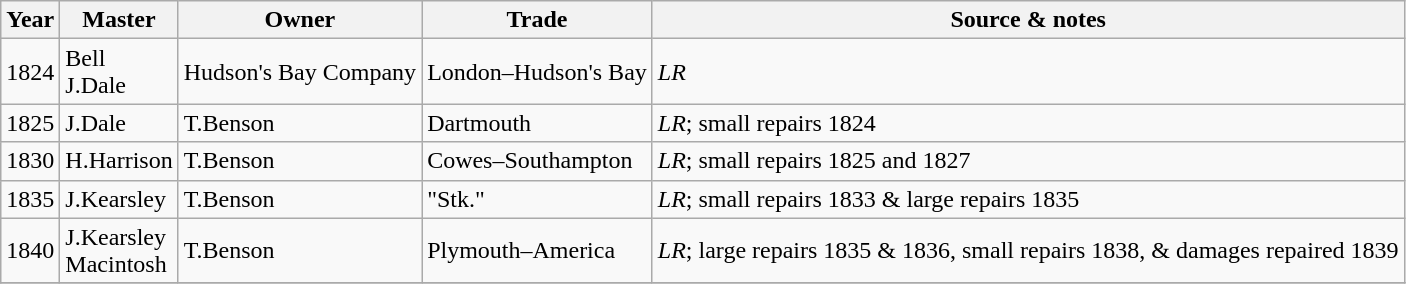<table class=" wikitable">
<tr>
<th>Year</th>
<th>Master</th>
<th>Owner</th>
<th>Trade</th>
<th>Source & notes</th>
</tr>
<tr>
<td>1824</td>
<td>Bell<br>J.Dale</td>
<td>Hudson's Bay Company</td>
<td>London–Hudson's Bay</td>
<td><em>LR</em></td>
</tr>
<tr>
<td>1825</td>
<td>J.Dale</td>
<td>T.Benson</td>
<td>Dartmouth</td>
<td><em>LR</em>; small repairs 1824</td>
</tr>
<tr>
<td>1830</td>
<td>H.Harrison</td>
<td>T.Benson</td>
<td>Cowes–Southampton</td>
<td><em>LR</em>; small repairs 1825 and 1827</td>
</tr>
<tr>
<td>1835</td>
<td>J.Kearsley</td>
<td>T.Benson</td>
<td>"Stk."</td>
<td><em>LR</em>; small repairs 1833 & large repairs 1835</td>
</tr>
<tr>
<td>1840</td>
<td>J.Kearsley<br>Macintosh</td>
<td>T.Benson</td>
<td>Plymouth–America</td>
<td><em>LR</em>; large repairs 1835 & 1836, small repairs 1838, & damages repaired 1839</td>
</tr>
<tr>
</tr>
</table>
